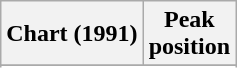<table class="wikitable sortable plainrowheaders">
<tr>
<th>Chart (1991)</th>
<th>Peak<br>position</th>
</tr>
<tr>
</tr>
<tr>
</tr>
</table>
